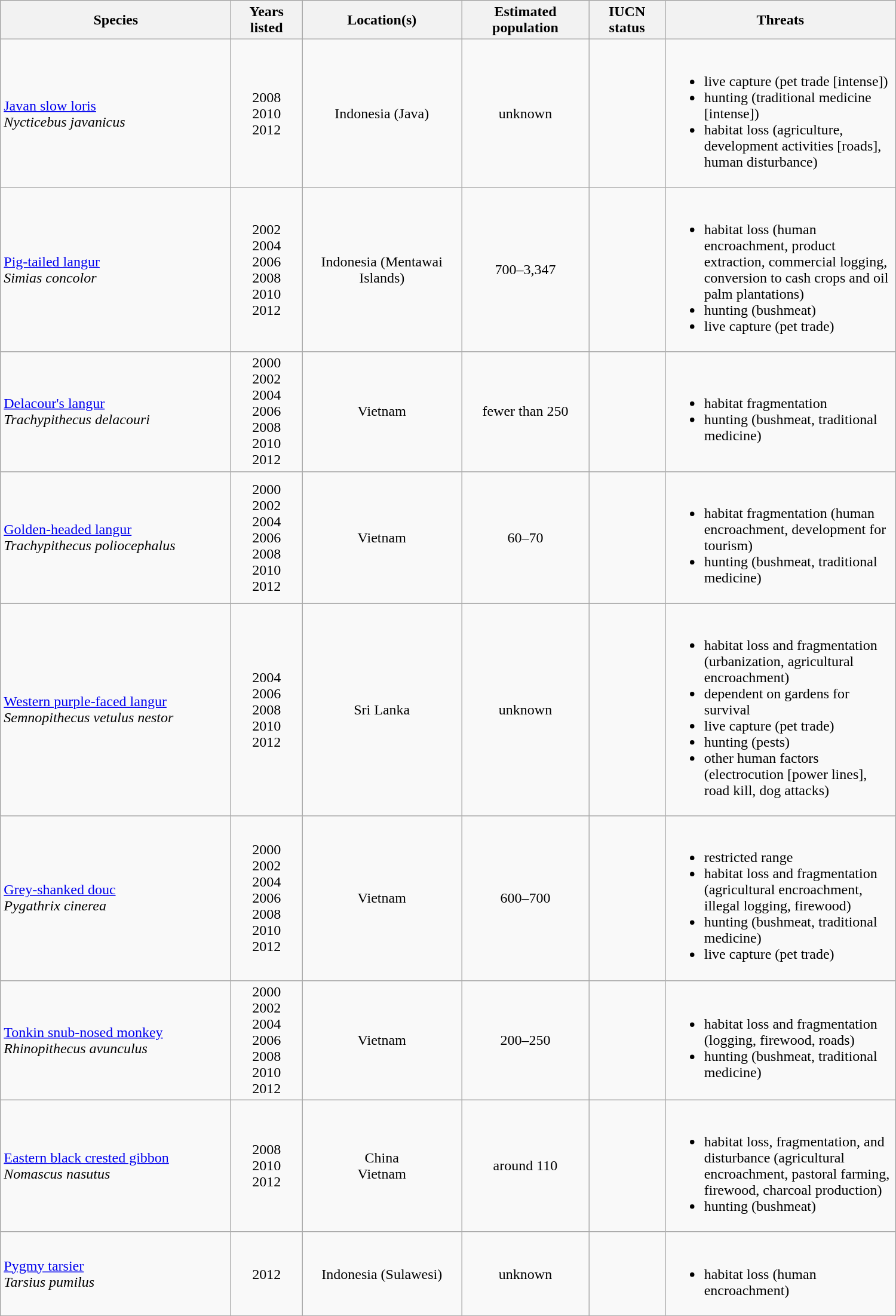<table class="wikitable" width="1000px">
<tr>
<th scope=col width="250">Species</th>
<th scope=col>Years listed</th>
<th scope=col>Location(s)</th>
<th scope=col>Estimated population</th>
<th scope=col>IUCN status</th>
<th scope=col width="250">Threats</th>
</tr>
<tr>
<td> <a href='#'>Javan slow loris</a><br><em>Nycticebus javanicus</em></td>
<td align="center">2008<br>2010<br>2012</td>
<td align="center">Indonesia (Java)</td>
<td align="center">unknown</td>
<td align="center"></td>
<td><br><ul><li>live capture (pet trade [intense])</li><li>hunting (traditional medicine [intense])</li><li>habitat loss (agriculture, development activities [roads], human disturbance)</li></ul></td>
</tr>
<tr>
<td><a href='#'>Pig-tailed langur</a><br><em>Simias concolor</em></td>
<td align="center">2002<br>2004<br>2006<br>2008<br>2010<br>2012</td>
<td align="center">Indonesia (Mentawai Islands)</td>
<td align="center">700–3,347</td>
<td align="center"></td>
<td><br><ul><li>habitat loss (human encroachment, product extraction, commercial logging, conversion to cash crops and oil palm plantations)</li><li>hunting (bushmeat)</li><li>live capture (pet trade)</li></ul></td>
</tr>
<tr>
<td> <a href='#'>Delacour's langur</a><br><em>Trachypithecus delacouri</em></td>
<td align="center">2000<br>2002<br>2004<br>2006<br>2008<br>2010<br>2012</td>
<td align="center">Vietnam</td>
<td align="center">fewer than 250</td>
<td align="center"></td>
<td><br><ul><li>habitat fragmentation</li><li>hunting (bushmeat, traditional medicine)</li></ul></td>
</tr>
<tr>
<td> <a href='#'>Golden-headed langur</a><br><em>Trachypithecus poliocephalus</em></td>
<td align="center">2000<br>2002<br>2004<br>2006<br>2008<br>2010<br>2012</td>
<td align="center">Vietnam</td>
<td align="center">60–70</td>
<td align="center"></td>
<td><br><ul><li>habitat fragmentation (human encroachment, development for tourism)</li><li>hunting (bushmeat, traditional medicine)</li></ul></td>
</tr>
<tr>
<td> <a href='#'>Western purple-faced langur</a><br><em>Semnopithecus vetulus nestor</em></td>
<td align="center">2004<br>2006<br>2008<br>2010<br>2012</td>
<td align="center">Sri Lanka</td>
<td align="center">unknown</td>
<td align="center"></td>
<td><br><ul><li>habitat loss and fragmentation (urbanization, agricultural encroachment)</li><li>dependent on gardens for survival</li><li>live capture (pet trade)</li><li>hunting (pests)</li><li>other human factors (electrocution [power lines], road kill, dog attacks)</li></ul></td>
</tr>
<tr>
<td> <a href='#'>Grey-shanked douc</a><br><em>Pygathrix cinerea</em></td>
<td align="center">2000<br>2002<br>2004<br>2006<br>2008<br>2010<br>2012</td>
<td align="center">Vietnam</td>
<td align="center">600–700</td>
<td align="center"></td>
<td><br><ul><li>restricted range</li><li>habitat loss and fragmentation (agricultural encroachment, illegal logging, firewood)</li><li>hunting (bushmeat, traditional medicine)</li><li>live capture (pet trade)</li></ul></td>
</tr>
<tr>
<td> <a href='#'>Tonkin snub-nosed monkey</a><br><em>Rhinopithecus avunculus</em></td>
<td align="center">2000<br>2002<br>2004<br>2006<br>2008<br>2010<br>2012</td>
<td align="center">Vietnam</td>
<td align="center">200–250</td>
<td align="center"></td>
<td><br><ul><li>habitat loss and fragmentation (logging, firewood, roads)</li><li>hunting (bushmeat, traditional medicine)</li></ul></td>
</tr>
<tr>
<td><a href='#'>Eastern black crested gibbon</a><br><em>Nomascus nasutus</em></td>
<td align="center">2008<br>2010<br>2012</td>
<td align="center">China<br>Vietnam</td>
<td align="center">around 110</td>
<td align="center"></td>
<td><br><ul><li>habitat loss, fragmentation, and disturbance (agricultural encroachment, pastoral farming, firewood, charcoal production)</li><li>hunting (bushmeat)</li></ul></td>
</tr>
<tr>
<td><a href='#'>Pygmy tarsier</a><br><em>Tarsius pumilus</em></td>
<td align="center">2012</td>
<td align="center">Indonesia (Sulawesi)</td>
<td align="center">unknown</td>
<td align="center"></td>
<td><br><ul><li>habitat loss (human encroachment)</li></ul></td>
</tr>
</table>
